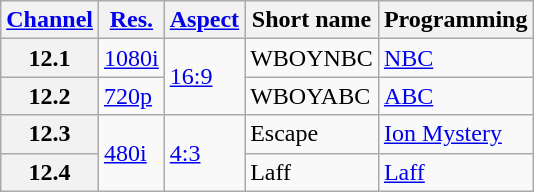<table class="wikitable">
<tr>
<th scope = "col"><a href='#'>Channel</a></th>
<th scope = "col"><a href='#'>Res.</a></th>
<th scope = "col"><a href='#'>Aspect</a></th>
<th scope = "col">Short name</th>
<th scope = "col">Programming</th>
</tr>
<tr>
<th scope = "row">12.1</th>
<td><a href='#'>1080i</a></td>
<td rowspan=2><a href='#'>16:9</a></td>
<td>WBOYNBC</td>
<td><a href='#'>NBC</a></td>
</tr>
<tr>
<th scope = "row">12.2</th>
<td><a href='#'>720p</a></td>
<td>WBOYABC</td>
<td><a href='#'>ABC</a></td>
</tr>
<tr>
<th scope = "row">12.3</th>
<td rowspan=2><a href='#'>480i</a></td>
<td rowspan=2><a href='#'>4:3</a></td>
<td>Escape</td>
<td><a href='#'>Ion Mystery</a></td>
</tr>
<tr>
<th scope = "row">12.4</th>
<td>Laff</td>
<td><a href='#'>Laff</a></td>
</tr>
</table>
